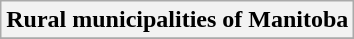<table class="wikitable sortable collapsible collapsed">
<tr>
<th colspan=6><strong>Rural municipalities of Manitoba</strong></th>
</tr>
<tr>
</tr>
</table>
